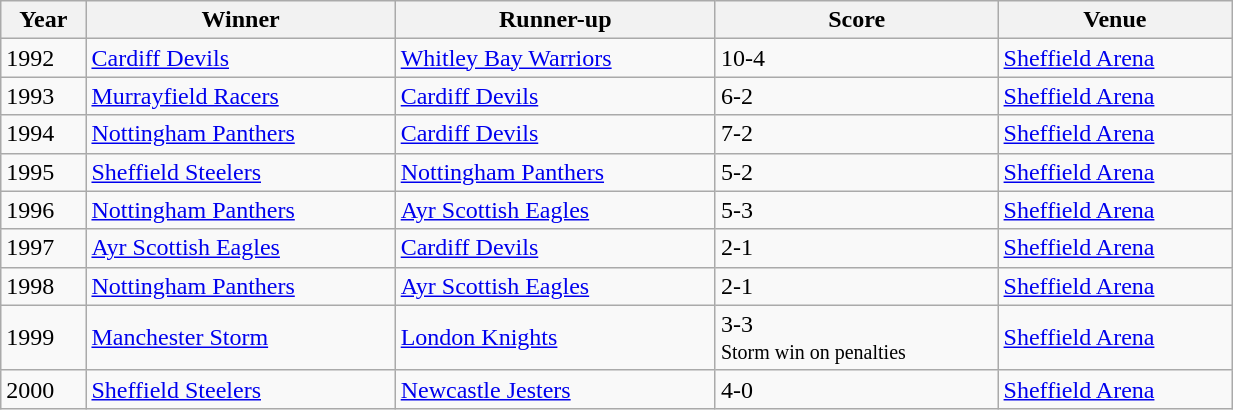<table class="wikitable" width=65%>
<tr>
<th>Year</th>
<th>Winner</th>
<th>Runner-up</th>
<th>Score</th>
<th>Venue</th>
</tr>
<tr>
<td>1992</td>
<td><a href='#'>Cardiff Devils</a></td>
<td><a href='#'>Whitley Bay Warriors</a></td>
<td>10-4</td>
<td><a href='#'>Sheffield Arena</a></td>
</tr>
<tr>
<td>1993</td>
<td><a href='#'>Murrayfield Racers</a></td>
<td><a href='#'>Cardiff Devils</a></td>
<td>6-2</td>
<td><a href='#'>Sheffield Arena</a></td>
</tr>
<tr>
<td>1994</td>
<td><a href='#'>Nottingham Panthers</a></td>
<td><a href='#'>Cardiff Devils</a></td>
<td>7-2</td>
<td><a href='#'>Sheffield Arena</a></td>
</tr>
<tr>
<td>1995</td>
<td><a href='#'>Sheffield Steelers</a></td>
<td><a href='#'>Nottingham Panthers</a></td>
<td>5-2</td>
<td><a href='#'>Sheffield Arena</a></td>
</tr>
<tr>
<td>1996</td>
<td><a href='#'>Nottingham Panthers</a></td>
<td><a href='#'>Ayr Scottish Eagles</a></td>
<td>5-3</td>
<td><a href='#'>Sheffield Arena</a></td>
</tr>
<tr>
<td>1997</td>
<td><a href='#'>Ayr Scottish Eagles</a></td>
<td><a href='#'>Cardiff Devils</a></td>
<td>2-1</td>
<td><a href='#'>Sheffield Arena</a></td>
</tr>
<tr>
<td>1998</td>
<td><a href='#'>Nottingham Panthers</a></td>
<td><a href='#'>Ayr Scottish Eagles</a></td>
<td>2-1</td>
<td><a href='#'>Sheffield Arena</a></td>
</tr>
<tr>
<td>1999</td>
<td><a href='#'>Manchester Storm</a></td>
<td><a href='#'>London Knights</a></td>
<td>3-3<br><small>Storm win on penalties<br></small></td>
<td><a href='#'>Sheffield Arena</a></td>
</tr>
<tr>
<td>2000</td>
<td><a href='#'>Sheffield Steelers</a></td>
<td><a href='#'>Newcastle Jesters</a></td>
<td>4-0</td>
<td><a href='#'>Sheffield Arena</a></td>
</tr>
</table>
